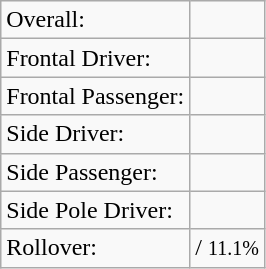<table class="wikitable">
<tr>
<td>Overall:</td>
<td></td>
</tr>
<tr>
<td>Frontal Driver:</td>
<td></td>
</tr>
<tr>
<td>Frontal Passenger:</td>
<td></td>
</tr>
<tr>
<td>Side Driver:</td>
<td></td>
</tr>
<tr>
<td>Side Passenger:</td>
<td></td>
</tr>
<tr>
<td>Side Pole Driver:</td>
<td></td>
</tr>
<tr>
<td>Rollover:</td>
<td> / <small>11.1%</small></td>
</tr>
</table>
